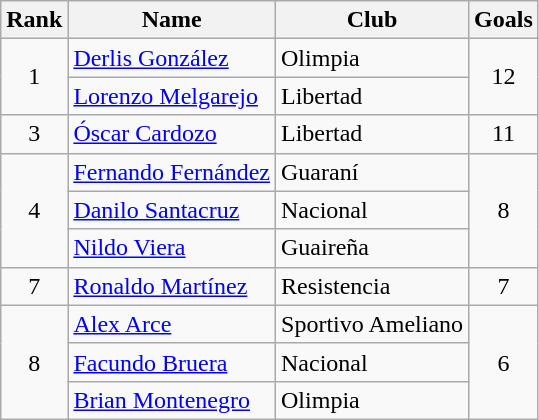<table class="wikitable" border="1">
<tr>
<th>Rank</th>
<th>Name</th>
<th>Club</th>
<th>Goals</th>
</tr>
<tr>
<td rowspan=2 align=center>1</td>
<td> <a href='#'>Derlis González</a></td>
<td>Olimpia</td>
<td rowspan=2 align=center>12</td>
</tr>
<tr>
<td> <a href='#'>Lorenzo Melgarejo</a></td>
<td>Libertad</td>
</tr>
<tr>
<td align=center>3</td>
<td> <a href='#'>Óscar Cardozo</a></td>
<td>Libertad</td>
<td align=center>11</td>
</tr>
<tr>
<td rowspan=3 align=center>4</td>
<td> <a href='#'>Fernando Fernández</a></td>
<td>Guaraní</td>
<td rowspan=3 align=center>8</td>
</tr>
<tr>
<td> <a href='#'>Danilo Santacruz</a></td>
<td>Nacional</td>
</tr>
<tr>
<td> <a href='#'>Nildo Viera</a></td>
<td>Guaireña</td>
</tr>
<tr>
<td align=center>7</td>
<td> <a href='#'>Ronaldo Martínez</a></td>
<td>Resistencia</td>
<td align=center>7</td>
</tr>
<tr>
<td rowspan=3 align=center>8</td>
<td> <a href='#'>Alex Arce</a></td>
<td>Sportivo Ameliano</td>
<td rowspan=3 align=center>6</td>
</tr>
<tr>
<td> <a href='#'>Facundo Bruera</a></td>
<td>Nacional</td>
</tr>
<tr>
<td> <a href='#'>Brian Montenegro</a></td>
<td>Olimpia</td>
</tr>
</table>
